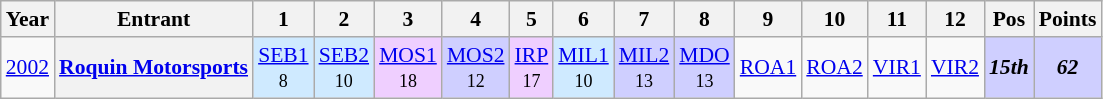<table class="wikitable" style="text-align:center; font-size:90%">
<tr>
<th>Year</th>
<th>Entrant</th>
<th>1</th>
<th>2</th>
<th>3</th>
<th>4</th>
<th>5</th>
<th>6</th>
<th>7</th>
<th>8</th>
<th>9</th>
<th>10</th>
<th>11</th>
<th>12</th>
<th>Pos</th>
<th>Points</th>
</tr>
<tr>
<td><a href='#'>2002</a></td>
<th><a href='#'>Roquin Motorsports</a></th>
<td style="background-color:#CFEAFF"><a href='#'>SEB1</a><br><small>8</small></td>
<td style="background-color:#CFEAFF"><a href='#'>SEB2</a><br><small>10</small></td>
<td style="background-color:#EFCFFF"><a href='#'>MOS1</a><br><small>18</small></td>
<td style="background-color:#CFCFFF"><a href='#'>MOS2</a><br><small>12</small></td>
<td style="background-color:#EFCFFF"><a href='#'>IRP</a><br><small>17</small></td>
<td style="background-color:#CFEAFF"><a href='#'>MIL1</a><br><small>10</small></td>
<td style="background-color:#CFCFFF"><a href='#'>MIL2</a><br><small>13</small></td>
<td style="background-color:#CFCFFF"><a href='#'>MDO</a><br><small>13</small></td>
<td><a href='#'>ROA1</a></td>
<td><a href='#'>ROA2</a></td>
<td><a href='#'>VIR1</a></td>
<td><a href='#'>VIR2</a></td>
<td style="background-color:#CFCFFF"><strong><em>15th</em></strong></td>
<td style="background-color:#CFCFFF"><strong><em>62</em></strong></td>
</tr>
</table>
